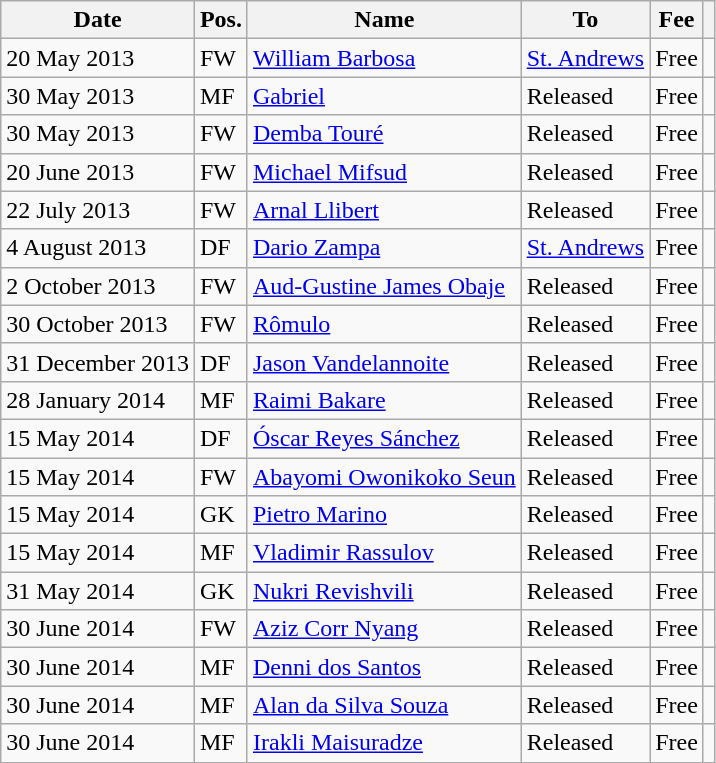<table class="wikitable">
<tr>
<th>Date</th>
<th>Pos.</th>
<th>Name</th>
<th>To</th>
<th>Fee</th>
<th></th>
</tr>
<tr>
<td>20 May 2013</td>
<td>FW</td>
<td> <a href='#'>William Barbosa</a></td>
<td> <a href='#'>St. Andrews</a></td>
<td>Free</td>
<td></td>
</tr>
<tr>
<td>30 May 2013</td>
<td>MF</td>
<td> <a href='#'>Gabriel</a></td>
<td>Released</td>
<td>Free</td>
<td></td>
</tr>
<tr>
<td>30 May 2013</td>
<td>FW</td>
<td> <a href='#'>Demba Touré</a></td>
<td>Released</td>
<td>Free</td>
<td></td>
</tr>
<tr>
<td>20 June 2013</td>
<td>FW</td>
<td> <a href='#'>Michael Mifsud</a></td>
<td>Released</td>
<td>Free</td>
<td></td>
</tr>
<tr>
<td>22 July 2013</td>
<td>FW</td>
<td> <a href='#'>Arnal Llibert</a></td>
<td>Released</td>
<td>Free</td>
<td></td>
</tr>
<tr>
<td>4 August 2013</td>
<td>DF</td>
<td> <a href='#'>Dario Zampa</a></td>
<td> <a href='#'>St. Andrews</a></td>
<td>Free</td>
<td></td>
</tr>
<tr>
<td>2 October 2013</td>
<td>FW</td>
<td> <a href='#'>Aud-Gustine James Obaje</a></td>
<td>Released</td>
<td>Free</td>
<td></td>
</tr>
<tr>
<td>30 October 2013</td>
<td>FW</td>
<td> <a href='#'>Rômulo</a></td>
<td>Released</td>
<td>Free</td>
<td></td>
</tr>
<tr>
<td>31 December 2013</td>
<td>DF</td>
<td> <a href='#'>Jason Vandelannoite</a></td>
<td>Released</td>
<td>Free</td>
<td></td>
</tr>
<tr>
<td>28 January 2014</td>
<td>MF</td>
<td> <a href='#'>Raimi Bakare</a></td>
<td>Released</td>
<td>Free</td>
<td></td>
</tr>
<tr>
<td>15 May 2014</td>
<td>DF</td>
<td> <a href='#'>Óscar Reyes Sánchez</a></td>
<td>Released</td>
<td>Free</td>
<td></td>
</tr>
<tr>
<td>15 May 2014</td>
<td>FW</td>
<td> <a href='#'>Abayomi Owonikoko Seun</a></td>
<td>Released</td>
<td>Free</td>
<td></td>
</tr>
<tr>
<td>15 May 2014</td>
<td>GK</td>
<td> <a href='#'>Pietro Marino</a></td>
<td>Released</td>
<td>Free</td>
<td></td>
</tr>
<tr>
<td>15 May 2014</td>
<td>MF</td>
<td> <a href='#'>Vladimir Rassulov</a></td>
<td>Released</td>
<td>Free</td>
<td></td>
</tr>
<tr>
<td>31 May 2014</td>
<td>GK</td>
<td> <a href='#'>Nukri Revishvili</a></td>
<td>Released</td>
<td>Free</td>
<td></td>
</tr>
<tr>
<td>30 June 2014</td>
<td>FW</td>
<td> <a href='#'>Aziz Corr Nyang</a></td>
<td>Released</td>
<td>Free</td>
<td></td>
</tr>
<tr>
<td>30 June 2014</td>
<td>MF</td>
<td> <a href='#'>Denni dos Santos</a></td>
<td>Released</td>
<td>Free</td>
<td></td>
</tr>
<tr>
<td>30 June 2014</td>
<td>MF</td>
<td> <a href='#'>Alan da Silva Souza</a></td>
<td>Released</td>
<td>Free</td>
<td></td>
</tr>
<tr>
<td>30 June 2014</td>
<td>MF</td>
<td> <a href='#'>Irakli Maisuradze</a></td>
<td>Released</td>
<td>Free</td>
<td></td>
</tr>
</table>
